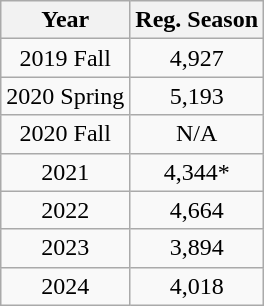<table class="wikitable" style="text-align:center; margin-left: lem;">
<tr>
<th scope="col">Year</th>
<th scope="col">Reg. Season</th>
</tr>
<tr>
<td scope="row">2019 Fall</td>
<td>4,927</td>
</tr>
<tr>
<td scope="row">2020 Spring</td>
<td>5,193</td>
</tr>
<tr>
<td scope="row">2020 Fall</td>
<td>N/A</td>
</tr>
<tr>
<td scope="row">2021</td>
<td>4,344*</td>
</tr>
<tr>
<td scope="row">2022</td>
<td>4,664</td>
</tr>
<tr>
<td scope="row">2023</td>
<td>3,894</td>
</tr>
<tr>
<td scope="row">2024</td>
<td>4,018</td>
</tr>
</table>
